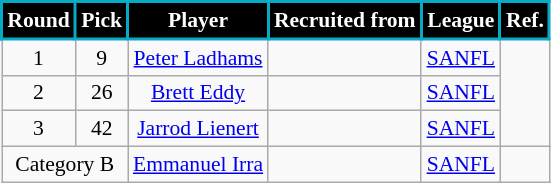<table class="wikitable" style="font-size:90%; text-align:center;">
<tr>
<td style="background:black; color:white; border: solid #06AAC5 2px"><strong>Round</strong></td>
<td style="background:black; color:white; border: solid #06AAC5 2px"><strong>Pick</strong></td>
<td style="background:black; color:white; border: solid #06AAC5 2px"><strong>Player</strong></td>
<td style="background:black; color:white; border: solid #06AAC5 2px"><strong>Recruited from</strong></td>
<td style="background:black; color:white; border: solid #06AAC5 2px"><strong>League</strong></td>
<td style="background:black; color:white; border: solid #06AAC5 2px"><strong>Ref.</strong></td>
</tr>
<tr>
<td>1</td>
<td>9</td>
<td><a href='#'>Peter Ladhams</a></td>
<td></td>
<td><a href='#'>SANFL</a></td>
<td rowspan=3></td>
</tr>
<tr>
<td>2</td>
<td>26</td>
<td><a href='#'>Brett Eddy</a></td>
<td></td>
<td><a href='#'>SANFL</a></td>
</tr>
<tr>
<td>3</td>
<td>42</td>
<td><a href='#'>Jarrod Lienert</a></td>
<td></td>
<td><a href='#'>SANFL</a></td>
</tr>
<tr>
<td colspan=2>Category B</td>
<td><a href='#'>Emmanuel Irra</a></td>
<td></td>
<td><a href='#'>SANFL</a></td>
<td></td>
</tr>
</table>
